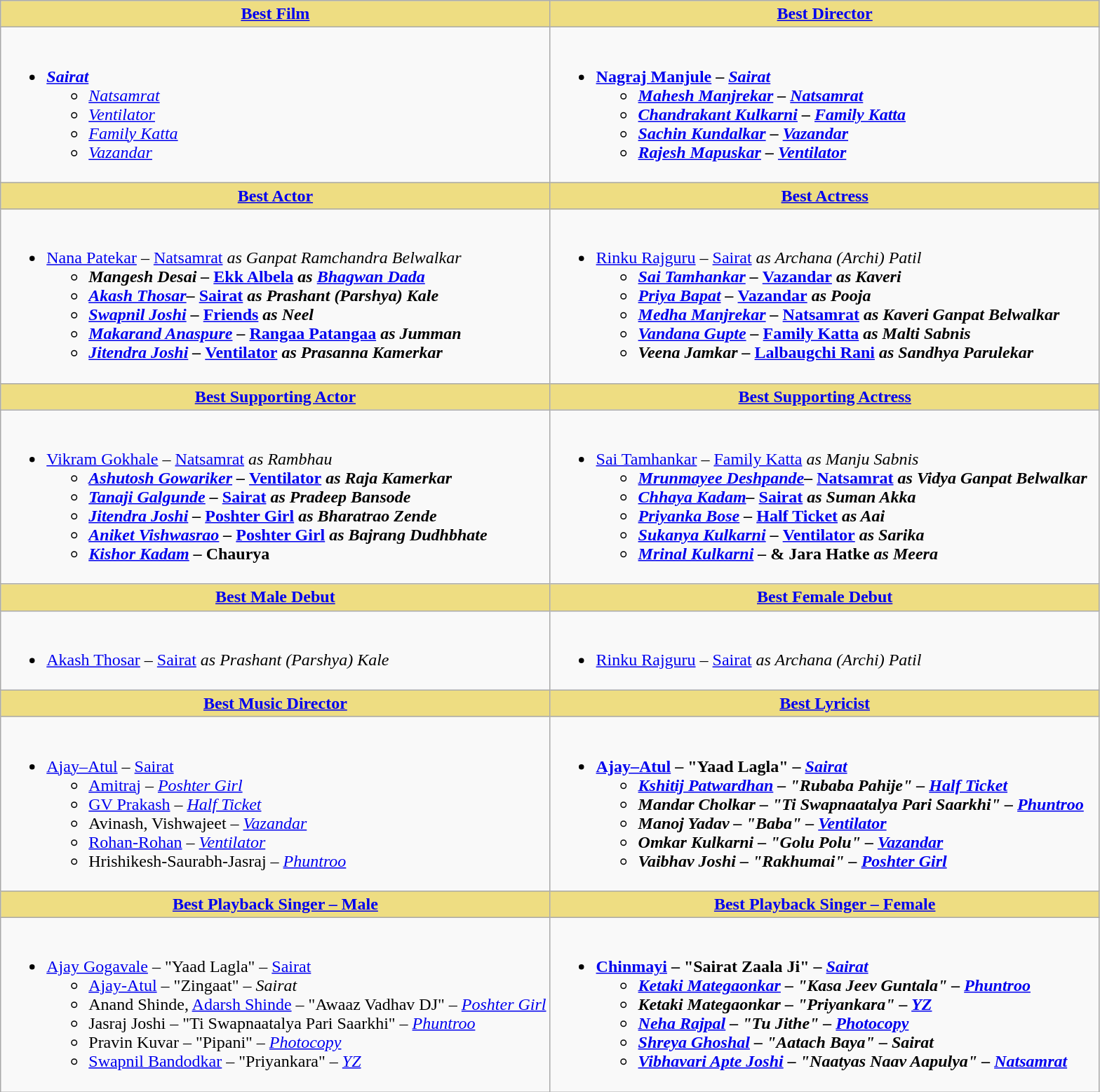<table class="wikitable">
<tr>
<th style="background:#EEDD82; width:50%;"><a href='#'>Best Film</a></th>
<th style="background:#EEDD82; width:50%;"><a href='#'>Best Director</a></th>
</tr>
<tr>
<td valign="top"><br><ul><li><strong><em><a href='#'>Sairat</a></em></strong><ul><li><em><a href='#'>Natsamrat</a></em></li><li><em><a href='#'>Ventilator</a></em></li><li><em><a href='#'>Family Katta</a></em></li><li><em><a href='#'>Vazandar</a></em></li></ul></li></ul></td>
<td valign="top"><br><ul><li><strong><a href='#'>Nagraj Manjule</a> – <em><a href='#'>Sairat</a><strong><em><ul><li><a href='#'>Mahesh Manjrekar</a> – </em><a href='#'>Natsamrat</a><em></li><li><a href='#'>Chandrakant Kulkarni</a> – </em><a href='#'>Family Katta</a><em></li><li><a href='#'>Sachin Kundalkar</a> – </em><a href='#'>Vazandar</a><em></li><li><a href='#'>Rajesh Mapuskar</a> – </em><a href='#'>Ventilator</a><em></li></ul></li></ul></td>
</tr>
<tr>
<th style="background:#EEDD82;"><a href='#'>Best Actor</a></th>
<th style="background:#EEDD82;"><a href='#'>Best Actress</a></th>
</tr>
<tr>
<td><br><ul><li></strong><a href='#'>Nana Patekar</a> – </em><a href='#'>Natsamrat</a><em> as Ganpat Ramchandra Belwalkar<strong><ul><li>Mangesh Desai – </em><a href='#'>Ekk Albela</a><em> as <a href='#'>Bhagwan Dada</a></li><li><a href='#'>Akash Thosar</a>– </em><a href='#'>Sairat</a><em>  as Prashant (Parshya) Kale</li><li><a href='#'>Swapnil Joshi</a> – </em><a href='#'>Friends</a><em> as Neel</li><li><a href='#'>Makarand Anaspure</a> – </em><a href='#'>Rangaa Patangaa</a><em>  as Jumman</li><li><a href='#'>Jitendra Joshi</a> – </em><a href='#'>Ventilator</a><em> as Prasanna Kamerkar</li></ul></li></ul></td>
<td><br><ul><li></strong><a href='#'>Rinku Rajguru</a> – </em><a href='#'>Sairat</a><em> as Archana (Archi) Patil<strong><ul><li><a href='#'>Sai Tamhankar</a> – </em><a href='#'>Vazandar</a><em>  as Kaveri</li><li><a href='#'>Priya Bapat</a> – </em><a href='#'>Vazandar</a><em>  as Pooja</li><li><a href='#'>Medha Manjrekar</a> – </em><a href='#'>Natsamrat</a><em>  as Kaveri Ganpat Belwalkar</li><li><a href='#'>Vandana Gupte</a> – </em><a href='#'>Family Katta</a><em>  as Malti Sabnis</li><li>Veena Jamkar – </em><a href='#'>Lalbaugchi Rani</a><em>  as Sandhya Parulekar</li></ul></li></ul></td>
</tr>
<tr>
<th style="background:#EEDD82;"><a href='#'>Best Supporting Actor</a></th>
<th style="background:#EEDD82;"><a href='#'>Best Supporting Actress</a></th>
</tr>
<tr>
<td><br><ul><li></strong><a href='#'>Vikram Gokhale</a> – </em><a href='#'>Natsamrat</a><em> as Rambhau<strong><ul><li><a href='#'>Ashutosh Gowariker</a> – </em><a href='#'>Ventilator</a><em>  as Raja Kamerkar</li><li><a href='#'>Tanaji Galgunde</a> – </em><a href='#'>Sairat</a><em>  as Pradeep Bansode</li><li><a href='#'>Jitendra Joshi</a> – </em><a href='#'>Poshter Girl</a><em>  as Bharatrao Zende</li><li><a href='#'>Aniket Vishwasrao</a> – </em><a href='#'>Poshter Girl</a><em>  as Bajrang Dudhbhate</li><li><a href='#'>Kishor Kadam</a> – </em>Chaurya<em></li></ul></li></ul></td>
<td><br><ul><li></strong><a href='#'>Sai Tamhankar</a> – </em><a href='#'>Family Katta</a><em> as Manju Sabnis<strong><ul><li><a href='#'>Mrunmayee Deshpande</a>– </em><a href='#'>Natsamrat</a><em> as Vidya Ganpat Belwalkar</li><li><a href='#'>Chhaya Kadam</a>– </em><a href='#'>Sairat</a><em>  as Suman Akka</li><li><a href='#'>Priyanka Bose</a> – </em><a href='#'>Half Ticket</a><em>  as Aai</li><li><a href='#'>Sukanya Kulkarni</a> – </em><a href='#'>Ventilator</a><em> as Sarika</li><li><a href='#'>Mrinal Kulkarni</a> – </em>& Jara Hatke<em> as Meera</li></ul></li></ul></td>
</tr>
<tr>
<th style="background:#EEDD82;"><a href='#'>Best Male Debut</a></th>
<th style="background:#EEDD82;"><a href='#'>Best Female Debut</a></th>
</tr>
<tr>
<td><br><ul><li></strong><a href='#'>Akash Thosar</a> – </em><a href='#'>Sairat</a><em> as Prashant (Parshya) Kale<strong></li></ul></td>
<td><br><ul><li></strong><a href='#'>Rinku Rajguru</a> – </em><a href='#'>Sairat</a><em> as Archana (Archi) Patil<strong></li></ul></td>
</tr>
<tr>
<th style="background:#EEDD82;"><a href='#'>Best Music Director</a></th>
<th style="background:#EEDD82;"><a href='#'>Best Lyricist</a></th>
</tr>
<tr>
<td><br><ul><li></strong><a href='#'>Ajay–Atul</a> – </em><a href='#'>Sairat</a></em></strong><ul><li><a href='#'>Amitraj</a> – <em><a href='#'>Poshter Girl</a></em></li><li><a href='#'>GV Prakash</a> – <em><a href='#'>Half Ticket</a></em></li><li>Avinash, Vishwajeet – <em><a href='#'>Vazandar</a></em></li><li><a href='#'>Rohan-Rohan</a> – <em><a href='#'>Ventilator</a></em></li><li>Hrishikesh-Saurabh-Jasraj  – <em><a href='#'>Phuntroo</a></em></li></ul></li></ul></td>
<td><br><ul><li><strong><a href='#'>Ajay–Atul</a> – "Yaad Lagla" – <em><a href='#'>Sairat</a><strong><em><ul><li><a href='#'>Kshitij Patwardhan</a> – "Rubaba Pahije" – <a href='#'></em>Half Ticket<em></a></li><li>Mandar Cholkar – "Ti Swapnaatalya Pari Saarkhi" – </em><a href='#'>Phuntroo</a><em></li><li>Manoj Yadav – "Baba" – </em><a href='#'>Ventilator</a><em></li><li>Omkar Kulkarni – "Golu Polu" – </em><a href='#'>Vazandar</a><em></li><li>Vaibhav Joshi – "Rakhumai" – </em><a href='#'>Poshter Girl</a><em></li></ul></li></ul></td>
</tr>
<tr>
<th style="background:#EEDD82;"><a href='#'>Best Playback Singer – Male</a></th>
<th style="background:#EEDD82;"><a href='#'>Best Playback Singer – Female</a></th>
</tr>
<tr>
<td><br><ul><li></strong><a href='#'>Ajay Gogavale</a> – "Yaad Lagla" – </em><a href='#'>Sairat</a></em></strong><ul><li><a href='#'>Ajay-Atul</a> – "Zingaat" – <em>Sairat</em></li><li>Anand Shinde, <a href='#'>Adarsh Shinde</a> – "Awaaz Vadhav DJ" – <em><a href='#'>Poshter Girl</a></em></li><li>Jasraj Joshi – "Ti Swapnaatalya Pari Saarkhi" – <em><a href='#'>Phuntroo</a></em></li><li>Pravin Kuvar – "Pipani" – <em><a href='#'>Photocopy</a></em></li><li><a href='#'>Swapnil Bandodkar</a> – "Priyankara" – <em><a href='#'>YZ</a></em></li></ul></li></ul></td>
<td><br><ul><li><strong><a href='#'>Chinmayi</a> – "Sairat Zaala Ji" – <em><a href='#'>Sairat</a><strong><em><ul><li><a href='#'>Ketaki Mategaonkar</a> – "Kasa Jeev Guntala" – </em><a href='#'>Phuntroo</a><em></li><li>Ketaki Mategaonkar – "Priyankara" – </em><a href='#'>YZ</a><em></li><li><a href='#'>Neha Rajpal</a> – "Tu Jithe" – <a href='#'></em>Photocopy<em></a></li><li><a href='#'>Shreya Ghoshal</a> – "Aatach Baya" – </em>Sairat<em></li><li><a href='#'>Vibhavari Apte Joshi</a> – "Naatyas Naav Aapulya" – </em><a href='#'>Natsamrat</a><em></li></ul></li></ul></td>
</tr>
</table>
